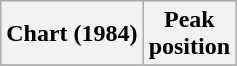<table class="wikitable sortable plainrowheaders">
<tr>
<th>Chart (1984)</th>
<th>Peak<br>position</th>
</tr>
<tr>
</tr>
</table>
